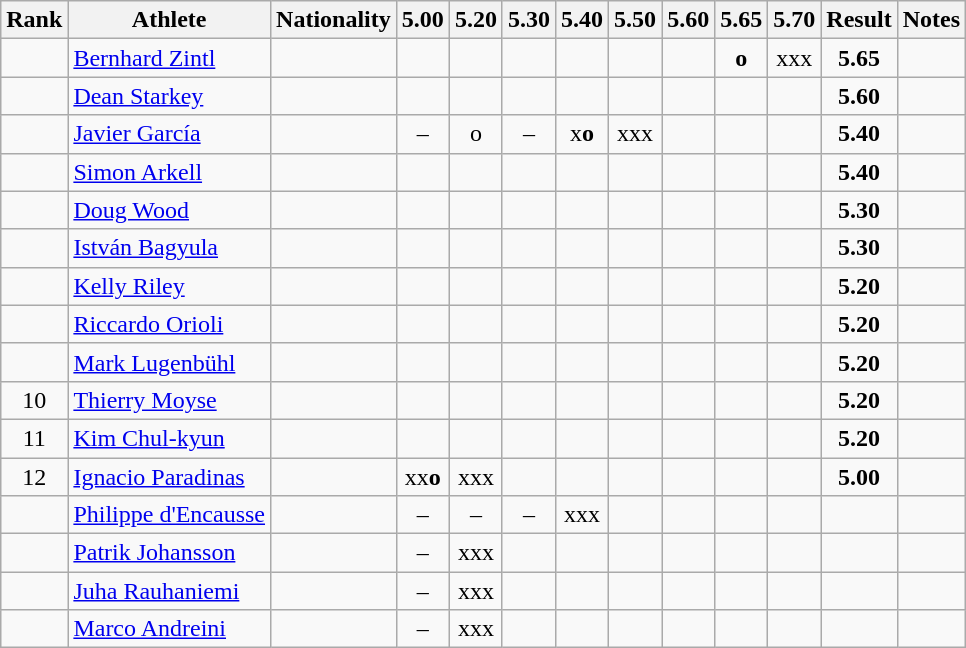<table class="wikitable sortable" style="text-align:center">
<tr>
<th>Rank</th>
<th>Athlete</th>
<th>Nationality</th>
<th>5.00</th>
<th>5.20</th>
<th>5.30</th>
<th>5.40</th>
<th>5.50</th>
<th>5.60</th>
<th>5.65</th>
<th>5.70</th>
<th>Result</th>
<th>Notes</th>
</tr>
<tr>
<td></td>
<td align=left><a href='#'>Bernhard Zintl</a></td>
<td align=left></td>
<td></td>
<td></td>
<td></td>
<td></td>
<td></td>
<td></td>
<td><strong>o</strong></td>
<td>xxx</td>
<td><strong>5.65</strong></td>
<td></td>
</tr>
<tr>
<td></td>
<td align=left><a href='#'>Dean Starkey</a></td>
<td align=left></td>
<td></td>
<td></td>
<td></td>
<td></td>
<td></td>
<td></td>
<td></td>
<td></td>
<td><strong>5.60</strong></td>
<td></td>
</tr>
<tr>
<td></td>
<td align=left><a href='#'>Javier García</a></td>
<td align=left></td>
<td>–</td>
<td>o</td>
<td>–</td>
<td>x<strong>o</strong></td>
<td>xxx</td>
<td></td>
<td></td>
<td></td>
<td><strong>5.40</strong></td>
<td></td>
</tr>
<tr>
<td></td>
<td align=left><a href='#'>Simon Arkell</a></td>
<td align=left></td>
<td></td>
<td></td>
<td></td>
<td></td>
<td></td>
<td></td>
<td></td>
<td></td>
<td><strong>5.40</strong></td>
<td></td>
</tr>
<tr>
<td></td>
<td align=left><a href='#'>Doug Wood</a></td>
<td align=left></td>
<td></td>
<td></td>
<td></td>
<td></td>
<td></td>
<td></td>
<td></td>
<td></td>
<td><strong>5.30</strong></td>
<td></td>
</tr>
<tr>
<td></td>
<td align=left><a href='#'>István Bagyula</a></td>
<td align=left></td>
<td></td>
<td></td>
<td></td>
<td></td>
<td></td>
<td></td>
<td></td>
<td></td>
<td><strong>5.30</strong></td>
<td></td>
</tr>
<tr>
<td></td>
<td align=left><a href='#'>Kelly Riley</a></td>
<td align=left></td>
<td></td>
<td></td>
<td></td>
<td></td>
<td></td>
<td></td>
<td></td>
<td></td>
<td><strong>5.20</strong></td>
<td></td>
</tr>
<tr>
<td></td>
<td align=left><a href='#'>Riccardo Orioli</a></td>
<td align=left></td>
<td></td>
<td></td>
<td></td>
<td></td>
<td></td>
<td></td>
<td></td>
<td></td>
<td><strong>5.20</strong></td>
<td></td>
</tr>
<tr>
<td></td>
<td align=left><a href='#'>Mark Lugenbühl</a></td>
<td align=left></td>
<td></td>
<td></td>
<td></td>
<td></td>
<td></td>
<td></td>
<td></td>
<td></td>
<td><strong>5.20</strong></td>
<td></td>
</tr>
<tr>
<td>10</td>
<td align=left><a href='#'>Thierry Moyse</a></td>
<td align=left></td>
<td></td>
<td></td>
<td></td>
<td></td>
<td></td>
<td></td>
<td></td>
<td></td>
<td><strong>5.20</strong></td>
<td></td>
</tr>
<tr>
<td>11</td>
<td align=left><a href='#'>Kim Chul-kyun</a></td>
<td align=left></td>
<td></td>
<td></td>
<td></td>
<td></td>
<td></td>
<td></td>
<td></td>
<td></td>
<td><strong>5.20</strong></td>
<td></td>
</tr>
<tr>
<td>12</td>
<td align=left><a href='#'>Ignacio Paradinas</a></td>
<td align=left></td>
<td>xx<strong>o</strong></td>
<td>xxx</td>
<td></td>
<td></td>
<td></td>
<td></td>
<td></td>
<td></td>
<td><strong>5.00</strong></td>
<td></td>
</tr>
<tr>
<td></td>
<td align=left><a href='#'>Philippe d'Encausse</a></td>
<td align=left></td>
<td>–</td>
<td>–</td>
<td>–</td>
<td>xxx</td>
<td></td>
<td></td>
<td></td>
<td></td>
<td><strong></strong></td>
<td></td>
</tr>
<tr>
<td></td>
<td align=left><a href='#'>Patrik Johansson</a></td>
<td align=left></td>
<td>–</td>
<td>xxx</td>
<td></td>
<td></td>
<td></td>
<td></td>
<td></td>
<td></td>
<td><strong></strong></td>
<td></td>
</tr>
<tr>
<td></td>
<td align=left><a href='#'>Juha Rauhaniemi</a></td>
<td align=left></td>
<td>–</td>
<td>xxx</td>
<td></td>
<td></td>
<td></td>
<td></td>
<td></td>
<td></td>
<td><strong></strong></td>
<td></td>
</tr>
<tr>
<td></td>
<td align=left><a href='#'>Marco Andreini</a></td>
<td align=left></td>
<td>–</td>
<td>xxx</td>
<td></td>
<td></td>
<td></td>
<td></td>
<td></td>
<td></td>
<td><strong></strong></td>
<td></td>
</tr>
</table>
